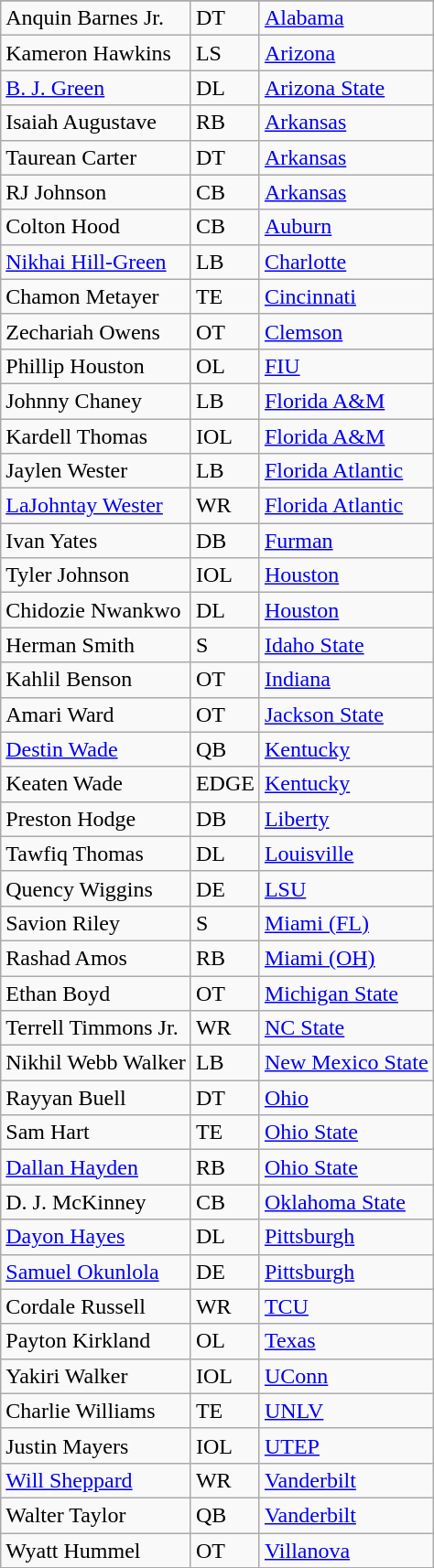<table class="wikitable">
<tr>
</tr>
<tr>
<td>Anquin Barnes Jr.</td>
<td>DT</td>
<td><a href='#'>Alabama</a></td>
</tr>
<tr>
<td>Kameron Hawkins</td>
<td>LS</td>
<td><a href='#'>Arizona</a></td>
</tr>
<tr>
<td><a href='#'>B. J. Green</a></td>
<td>DL</td>
<td><a href='#'>Arizona State</a></td>
</tr>
<tr>
<td>Isaiah Augustave</td>
<td>RB</td>
<td><a href='#'>Arkansas</a></td>
</tr>
<tr>
<td>Taurean Carter</td>
<td>DT</td>
<td><a href='#'>Arkansas</a></td>
</tr>
<tr>
<td>RJ Johnson</td>
<td>CB</td>
<td><a href='#'>Arkansas</a></td>
</tr>
<tr>
<td>Colton Hood</td>
<td>CB</td>
<td><a href='#'>Auburn</a></td>
</tr>
<tr>
<td><a href='#'>Nikhai Hill-Green</a></td>
<td>LB</td>
<td><a href='#'>Charlotte</a></td>
</tr>
<tr>
<td>Chamon Metayer</td>
<td>TE</td>
<td><a href='#'>Cincinnati</a></td>
</tr>
<tr>
<td>Zechariah Owens</td>
<td>OT</td>
<td><a href='#'>Clemson</a></td>
</tr>
<tr>
<td>Phillip Houston</td>
<td>OL</td>
<td><a href='#'>FIU</a></td>
</tr>
<tr>
<td>Johnny Chaney</td>
<td>LB</td>
<td><a href='#'>Florida A&M</a></td>
</tr>
<tr>
<td>Kardell Thomas</td>
<td>IOL</td>
<td><a href='#'>Florida A&M</a></td>
</tr>
<tr>
<td>Jaylen Wester</td>
<td>LB</td>
<td><a href='#'>Florida Atlantic</a></td>
</tr>
<tr>
<td><a href='#'>LaJohntay Wester</a></td>
<td>WR</td>
<td><a href='#'>Florida Atlantic</a></td>
</tr>
<tr>
<td>Ivan Yates</td>
<td>DB</td>
<td><a href='#'>Furman</a></td>
</tr>
<tr>
<td>Tyler Johnson</td>
<td>IOL</td>
<td><a href='#'>Houston</a></td>
</tr>
<tr>
<td>Chidozie Nwankwo</td>
<td>DL</td>
<td><a href='#'>Houston</a></td>
</tr>
<tr>
<td>Herman Smith</td>
<td>S</td>
<td><a href='#'>Idaho State</a></td>
</tr>
<tr>
<td>Kahlil Benson</td>
<td>OT</td>
<td><a href='#'>Indiana</a></td>
</tr>
<tr>
<td>Amari Ward</td>
<td>OT</td>
<td><a href='#'>Jackson State</a></td>
</tr>
<tr>
<td><a href='#'>Destin Wade</a></td>
<td>QB</td>
<td><a href='#'>Kentucky</a></td>
</tr>
<tr>
<td>Keaten Wade</td>
<td>EDGE</td>
<td><a href='#'>Kentucky</a></td>
</tr>
<tr>
<td>Preston Hodge</td>
<td>DB</td>
<td><a href='#'>Liberty</a></td>
</tr>
<tr>
<td>Tawfiq Thomas</td>
<td>DL</td>
<td><a href='#'>Louisville</a></td>
</tr>
<tr>
<td>Quency Wiggins</td>
<td>DE</td>
<td><a href='#'>LSU</a></td>
</tr>
<tr>
<td>Savion Riley</td>
<td>S</td>
<td><a href='#'>Miami (FL)</a></td>
</tr>
<tr>
<td>Rashad Amos</td>
<td>RB</td>
<td><a href='#'>Miami (OH)</a></td>
</tr>
<tr>
<td>Ethan Boyd</td>
<td>OT</td>
<td><a href='#'>Michigan State</a></td>
</tr>
<tr>
<td>Terrell Timmons Jr.</td>
<td>WR</td>
<td><a href='#'>NC State</a></td>
</tr>
<tr>
<td>Nikhil Webb Walker</td>
<td>LB</td>
<td><a href='#'>New Mexico State</a></td>
</tr>
<tr>
<td>Rayyan Buell</td>
<td>DT</td>
<td><a href='#'>Ohio</a></td>
</tr>
<tr>
<td>Sam Hart</td>
<td>TE</td>
<td><a href='#'>Ohio State</a></td>
</tr>
<tr>
<td><a href='#'>Dallan Hayden</a></td>
<td>RB</td>
<td><a href='#'>Ohio State</a></td>
</tr>
<tr>
<td>D. J. McKinney</td>
<td>CB</td>
<td><a href='#'>Oklahoma State</a></td>
</tr>
<tr>
<td><a href='#'>Dayon Hayes</a></td>
<td>DL</td>
<td><a href='#'>Pittsburgh</a></td>
</tr>
<tr>
<td><a href='#'>Samuel Okunlola</a></td>
<td>DE</td>
<td><a href='#'>Pittsburgh</a></td>
</tr>
<tr>
<td>Cordale Russell</td>
<td>WR</td>
<td><a href='#'>TCU</a></td>
</tr>
<tr>
<td>Payton Kirkland</td>
<td>OL</td>
<td><a href='#'>Texas</a></td>
</tr>
<tr>
<td>Yakiri Walker</td>
<td>IOL</td>
<td><a href='#'>UConn</a></td>
</tr>
<tr>
<td>Charlie Williams</td>
<td>TE</td>
<td><a href='#'>UNLV</a></td>
</tr>
<tr>
<td>Justin Mayers</td>
<td>IOL</td>
<td><a href='#'>UTEP</a></td>
</tr>
<tr>
<td><a href='#'>Will Sheppard</a></td>
<td>WR</td>
<td><a href='#'>Vanderbilt</a></td>
</tr>
<tr>
<td>Walter Taylor</td>
<td>QB</td>
<td><a href='#'>Vanderbilt</a></td>
</tr>
<tr>
<td>Wyatt Hummel</td>
<td>OT</td>
<td><a href='#'>Villanova</a></td>
</tr>
<tr>
</tr>
</table>
